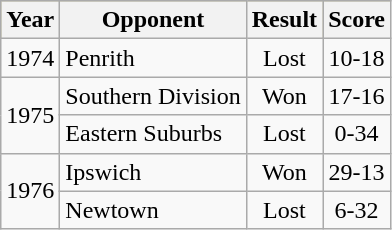<table class="wikitable" style="text-align: center">
<tr bgcolor=#bdb76b>
<th>Year</th>
<th>Opponent</th>
<th>Result</th>
<th>Score</th>
</tr>
<tr>
<td>1974</td>
<td align=left> Penrith</td>
<td>Lost</td>
<td>10-18</td>
</tr>
<tr>
<td rowspan=2>1975</td>
<td align=left> Southern Division</td>
<td>Won</td>
<td>17-16</td>
</tr>
<tr>
<td align=left> Eastern Suburbs</td>
<td>Lost</td>
<td>0-34</td>
</tr>
<tr>
<td rowspan=2>1976</td>
<td align=left> Ipswich</td>
<td>Won</td>
<td>29-13</td>
</tr>
<tr>
<td align=left> Newtown</td>
<td>Lost</td>
<td>6-32</td>
</tr>
</table>
